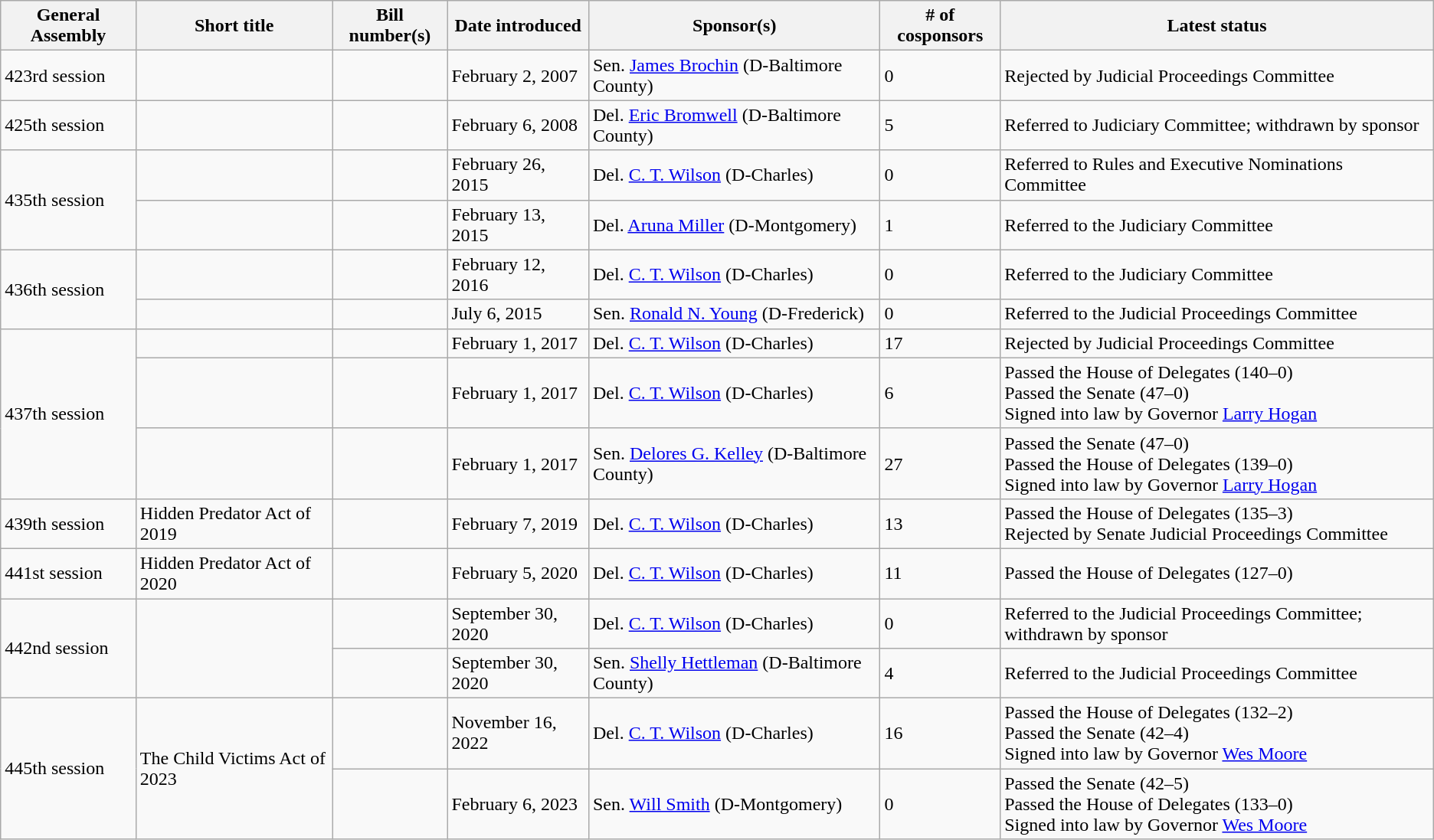<table class="wikitable">
<tr>
<th>General Assembly</th>
<th>Short title</th>
<th>Bill number(s)</th>
<th>Date introduced</th>
<th>Sponsor(s)</th>
<th># of cosponsors</th>
<th>Latest status</th>
</tr>
<tr>
<td>423rd session</td>
<td></td>
<td></td>
<td>February 2, 2007</td>
<td>Sen. <a href='#'>James Brochin</a> (D-Baltimore County)</td>
<td>0</td>
<td>Rejected by Judicial Proceedings Committee</td>
</tr>
<tr>
<td>425th session</td>
<td></td>
<td></td>
<td>February 6, 2008</td>
<td>Del. <a href='#'>Eric Bromwell</a> (D-Baltimore County)</td>
<td>5</td>
<td>Referred to Judiciary Committee; withdrawn by sponsor</td>
</tr>
<tr>
<td rowspan=2>435th session</td>
<td></td>
<td></td>
<td>February 26, 2015</td>
<td>Del. <a href='#'>C. T. Wilson</a> (D-Charles)</td>
<td>0</td>
<td>Referred to Rules and Executive Nominations Committee</td>
</tr>
<tr>
<td></td>
<td></td>
<td>February 13, 2015</td>
<td>Del. <a href='#'>Aruna Miller</a> (D-Montgomery)</td>
<td>1</td>
<td>Referred to the Judiciary Committee</td>
</tr>
<tr>
<td rowspan=2>436th session</td>
<td></td>
<td></td>
<td>February 12, 2016</td>
<td>Del. <a href='#'>C. T. Wilson</a> (D-Charles)</td>
<td>0</td>
<td>Referred to the Judiciary Committee</td>
</tr>
<tr>
<td></td>
<td></td>
<td>July 6, 2015</td>
<td>Sen. <a href='#'>Ronald N. Young</a> (D-Frederick)</td>
<td>0</td>
<td>Referred to the Judicial Proceedings Committee</td>
</tr>
<tr>
<td rowspan=3>437th session</td>
<td></td>
<td></td>
<td>February 1, 2017</td>
<td>Del. <a href='#'>C. T. Wilson</a> (D-Charles)</td>
<td>17</td>
<td>Rejected by Judicial Proceedings Committee</td>
</tr>
<tr>
<td></td>
<td></td>
<td>February 1, 2017</td>
<td>Del. <a href='#'>C. T. Wilson</a> (D-Charles)</td>
<td>6</td>
<td>Passed the House of Delegates (140–0)<br>Passed the Senate (47–0)<br>Signed into law by Governor <a href='#'>Larry Hogan</a></td>
</tr>
<tr>
<td></td>
<td></td>
<td>February 1, 2017</td>
<td>Sen. <a href='#'>Delores G. Kelley</a> (D-Baltimore County)</td>
<td>27</td>
<td>Passed the Senate (47–0)<br>Passed the House of Delegates (139–0)<br>Signed into law by Governor <a href='#'>Larry Hogan</a></td>
</tr>
<tr>
<td>439th session</td>
<td>Hidden Predator Act of 2019</td>
<td></td>
<td>February 7, 2019</td>
<td>Del. <a href='#'>C. T. Wilson</a> (D-Charles)</td>
<td>13</td>
<td>Passed the House of Delegates (135–3)<br>Rejected by Senate Judicial Proceedings Committee</td>
</tr>
<tr>
<td>441st session</td>
<td>Hidden Predator Act of 2020</td>
<td></td>
<td>February 5, 2020</td>
<td>Del. <a href='#'>C. T. Wilson</a> (D-Charles)</td>
<td>11</td>
<td>Passed the House of Delegates (127–0)</td>
</tr>
<tr>
<td rowspan=2>442nd session</td>
<td rowspan=2></td>
<td></td>
<td>September 30, 2020</td>
<td>Del. <a href='#'>C. T. Wilson</a> (D-Charles)</td>
<td>0</td>
<td>Referred to the Judicial Proceedings Committee; withdrawn by sponsor</td>
</tr>
<tr>
<td></td>
<td>September 30, 2020</td>
<td>Sen. <a href='#'>Shelly Hettleman</a> (D-Baltimore County)</td>
<td>4</td>
<td>Referred to the Judicial Proceedings Committee</td>
</tr>
<tr>
<td rowspan=2>445th session</td>
<td rowspan=2>The Child Victims Act of 2023</td>
<td></td>
<td>November 16, 2022</td>
<td>Del. <a href='#'>C. T. Wilson</a> (D-Charles)</td>
<td>16</td>
<td>Passed the House of Delegates (132–2)<br>Passed the Senate (42–4)<br>Signed into law by Governor <a href='#'>Wes Moore</a></td>
</tr>
<tr>
<td></td>
<td>February 6, 2023</td>
<td>Sen. <a href='#'>Will Smith</a> (D-Montgomery)</td>
<td>0</td>
<td>Passed the Senate (42–5)<br>Passed the House of Delegates (133–0)<br>Signed into law by Governor <a href='#'>Wes Moore</a></td>
</tr>
</table>
